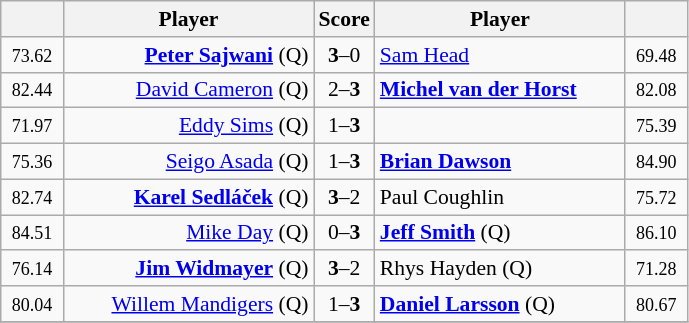<table class="wikitable" style="font-size:90%">
<tr>
<th width=35px></th>
<th width=160px>Player</th>
<th>Score</th>
<th width=160px>Player</th>
<th width=35px></th>
</tr>
<tr>
<td align=center><small><span>73.62</span></small></td>
<td align=right><strong><a href='#'>Peter Sajwani</a></strong>  (Q)</td>
<td align="center"><strong>3</strong>–0</td>
<td> <a href='#'>Sam Head</a></td>
<td align=center><small><span>69.48</span></small></td>
</tr>
<tr>
<td align=center><small><span>82.44</span></small></td>
<td align=right><a href='#'>David Cameron</a>  (Q)</td>
<td align="center">2–<strong>3</strong></td>
<td> <strong><a href='#'>Michel van der Horst</a></strong></td>
<td align=center><small><span>82.08</span></small></td>
</tr>
<tr>
<td align=center><small><span>71.97</span></small></td>
<td align=right><a href='#'>Eddy Sims</a>  (Q)</td>
<td align="center">1–<strong>3</strong></td>
<td></td>
<td align=center><small><span>75.39</span></small></td>
</tr>
<tr>
<td align=center><small><span>75.36</span></small></td>
<td align=right><a href='#'>Seigo Asada</a>  (Q)</td>
<td align="center">1–<strong>3</strong></td>
<td> <strong><a href='#'>Brian Dawson</a></strong></td>
<td align=center><small><span>84.90</span></small></td>
</tr>
<tr>
<td align=center><small><span>82.74</span></small></td>
<td align=right><strong><a href='#'>Karel Sedláček</a></strong>  (Q)</td>
<td align="center"><strong>3</strong>–2</td>
<td> Paul Coughlin</td>
<td align=center><small><span>75.72</span></small></td>
</tr>
<tr>
<td align=center><small><span>84.51</span></small></td>
<td align=right><a href='#'>Mike Day</a>  (Q)</td>
<td align="center">0–<strong>3</strong></td>
<td> <strong><a href='#'>Jeff Smith</a></strong> (Q)</td>
<td align=center><small><span>86.10</span></small></td>
</tr>
<tr>
<td align=center><small><span>76.14</span></small></td>
<td align=right><strong><a href='#'>Jim Widmayer</a></strong>  (Q)</td>
<td align="center"><strong>3</strong>–2</td>
<td> Rhys Hayden (Q)</td>
<td align=center><small><span>71.28</span></small></td>
</tr>
<tr>
<td align=center><small><span>80.04</span></small></td>
<td align=right><a href='#'>Willem Mandigers</a>  (Q)</td>
<td align="center">1–<strong>3</strong></td>
<td> <strong><a href='#'>Daniel Larsson</a></strong> (Q)</td>
<td align=center><small><span>80.67</span></small></td>
</tr>
<tr>
</tr>
</table>
